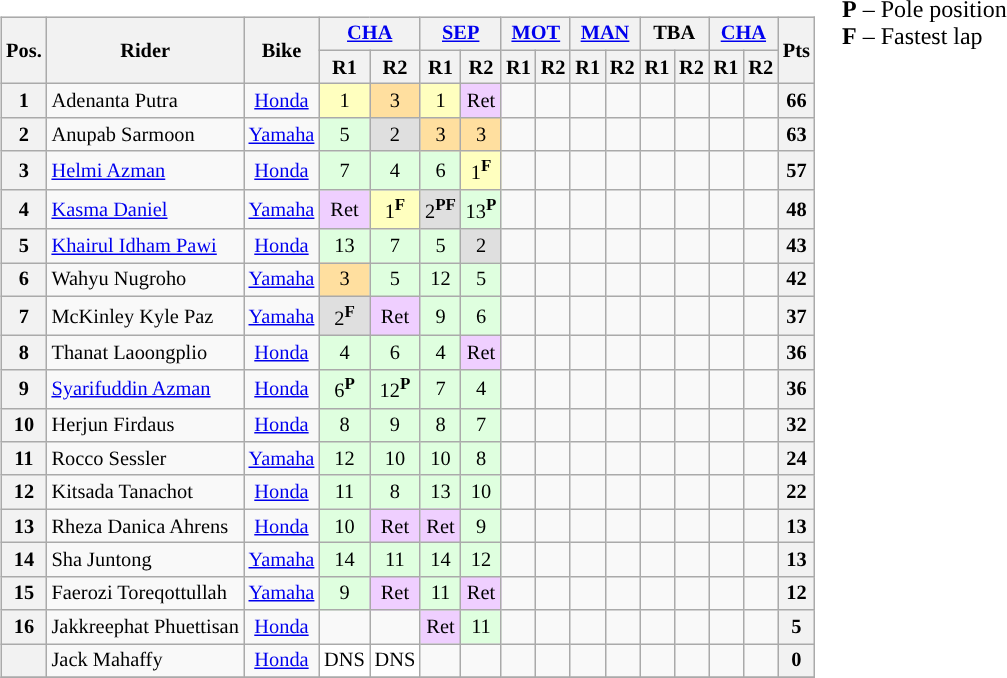<table>
<tr>
<td><br><table class="wikitable" style="font-size:85%; text-align:center;">
<tr>
<th rowspan="2">Pos.</th>
<th rowspan="2">Rider</th>
<th rowspan="2">Bike</th>
<th colspan="2"><a href='#'>CHA</a><br></th>
<th colspan="2"><a href='#'>SEP</a><br></th>
<th colspan="2"><a href='#'>MOT</a><br></th>
<th colspan="2"><a href='#'>MAN</a><br></th>
<th colspan="2">TBA</th>
<th colspan="2"><a href='#'>CHA</a><br></th>
<th rowspan="2">Pts</th>
</tr>
<tr>
<th>R1</th>
<th>R2</th>
<th>R1</th>
<th>R2</th>
<th>R1</th>
<th>R2</th>
<th>R1</th>
<th>R2</th>
<th>R1</th>
<th>R2</th>
<th>R1</th>
<th>R2</th>
</tr>
<tr>
<th>1</th>
<td align="left"> Adenanta Putra</td>
<td><a href='#'>Honda</a></td>
<td style="background:#ffffbf;">1</td>
<td style="background:#ffdf9f;">3</td>
<td style="background:#ffffbf;">1</td>
<td style="background:#efcfff;'">Ret</td>
<td></td>
<td></td>
<td></td>
<td></td>
<td></td>
<td></td>
<td></td>
<td></td>
<th>66</th>
</tr>
<tr>
<th>2</th>
<td align="left"> Anupab Sarmoon</td>
<td><a href='#'>Yamaha</a></td>
<td style="background:#dfffdf;">5</td>
<td style="background:#dfdfdf;">2</td>
<td style="background:#ffdf9f;">3</td>
<td style="background:#ffdf9f;">3</td>
<td></td>
<td></td>
<td></td>
<td></td>
<td></td>
<td></td>
<td></td>
<td></td>
<th>63</th>
</tr>
<tr>
<th>3</th>
<td align="left"> <a href='#'>Helmi Azman</a></td>
<td><a href='#'>Honda</a></td>
<td style="background:#dfffdf;">7</td>
<td style="background:#dfffdf;">4</td>
<td style="background:#dfffdf;">6</td>
<td style="background:#ffffbf;">1<sup><strong>F</strong></sup></td>
<td></td>
<td></td>
<td></td>
<td></td>
<td></td>
<td></td>
<td></td>
<td></td>
<th>57</th>
</tr>
<tr>
<th>4</th>
<td align="left"> <a href='#'>Kasma Daniel</a></td>
<td><a href='#'>Yamaha</a></td>
<td style="background:#efcfff;">Ret</td>
<td style="background:#ffffbf;">1<sup><strong>F</strong></sup></td>
<td style="background:#dfdfdf;">2<sup><strong>P</strong></sup><sup><strong>F</strong></sup></td>
<td style="background:#dfffdf;">13<sup><strong>P</strong></sup></td>
<td></td>
<td></td>
<td></td>
<td></td>
<td></td>
<td></td>
<td></td>
<td></td>
<th>48</th>
</tr>
<tr>
<th>5</th>
<td align="left"> <a href='#'>Khairul Idham Pawi</a></td>
<td><a href='#'>Honda</a></td>
<td style="background:#dfffdf;">13</td>
<td style="background:#dfffdf;">7</td>
<td style="background:#dfffdf;">5</td>
<td style="background:#dfdfdf;">2</td>
<td></td>
<td></td>
<td></td>
<td></td>
<td></td>
<td></td>
<td></td>
<td></td>
<th>43</th>
</tr>
<tr>
<th>6</th>
<td align="left"> Wahyu Nugroho</td>
<td><a href='#'>Yamaha</a></td>
<td style="background:#ffdf9f;">3</td>
<td style="background:#dfffdf;">5</td>
<td style="background:#dfffdf;">12</td>
<td style="background:#dfffdf;">5</td>
<td></td>
<td></td>
<td></td>
<td></td>
<td></td>
<td></td>
<td></td>
<td></td>
<th>42</th>
</tr>
<tr>
<th>7</th>
<td align="left"> McKinley Kyle Paz</td>
<td><a href='#'>Yamaha</a></td>
<td style="background:#dfdfdf;">2<sup><strong>F</strong></sup></td>
<td style="background:#efcfff;">Ret</td>
<td style="background:#dfffdf;">9</td>
<td style="background:#dfffdf;">6</td>
<td></td>
<td></td>
<td></td>
<td></td>
<td></td>
<td></td>
<td></td>
<td></td>
<th>37</th>
</tr>
<tr>
<th>8</th>
<td align="left" nowrap=""> Thanat Laoongplio</td>
<td><a href='#'>Honda</a></td>
<td style="background:#dfffdf;">4</td>
<td style="background:#dfffdf;">6</td>
<td style="background:#dfffdf;">4</td>
<td style="background:#efcfff;">Ret</td>
<td></td>
<td></td>
<td></td>
<td></td>
<td></td>
<td></td>
<td></td>
<td></td>
<th>36</th>
</tr>
<tr>
<th>9</th>
<td align="left"> <a href='#'>Syarifuddin Azman</a></td>
<td><a href='#'>Honda</a></td>
<td style="background:#dfffdf;">6<sup><strong>P</strong></sup></td>
<td style="background:#dfffdf;">12<sup><strong>P</strong></sup></td>
<td style="background:#dfffdf;">7</td>
<td style="background:#dfffdf;">4</td>
<td></td>
<td></td>
<td></td>
<td></td>
<td></td>
<td></td>
<td></td>
<td></td>
<th>36</th>
</tr>
<tr>
<th>10</th>
<td align="left"> Herjun Firdaus</td>
<td><a href='#'>Honda</a></td>
<td style="background:#dfffdf;">8</td>
<td style="background:#dfffdf;">9</td>
<td style="background:#dfffdf;">8</td>
<td style="background:#dfffdf;">7</td>
<td></td>
<td></td>
<td></td>
<td></td>
<td></td>
<td></td>
<td></td>
<td></td>
<th>32</th>
</tr>
<tr>
<th>11</th>
<td align="left"> Rocco Sessler</td>
<td><a href='#'>Yamaha</a></td>
<td style="background:#dfffdf;">12</td>
<td style="background:#dfffdf;">10</td>
<td style="background:#dfffdf;">10</td>
<td style="background:#dfffdf;">8</td>
<td></td>
<td></td>
<td></td>
<td></td>
<td></td>
<td></td>
<td></td>
<td></td>
<th>24</th>
</tr>
<tr>
<th>12</th>
<td align="left"> Kitsada Tanachot</td>
<td><a href='#'>Honda</a></td>
<td style="background:#dfffdf;">11</td>
<td style="background:#dfffdf;">8</td>
<td style="background:#dfffdf;">13</td>
<td style="background:#dfffdf;">10</td>
<td></td>
<td></td>
<td></td>
<td></td>
<td></td>
<td></td>
<td></td>
<td></td>
<th>22</th>
</tr>
<tr>
<th>13</th>
<td align="left"> Rheza Danica Ahrens</td>
<td><a href='#'>Honda</a></td>
<td style="background:#dfffdf;">10</td>
<td style="background:#efcfff;">Ret</td>
<td style="background:#efcfff;">Ret</td>
<td style="background:#dfffdf;">9</td>
<td></td>
<td></td>
<td></td>
<td></td>
<td></td>
<td></td>
<td></td>
<td></td>
<th>13</th>
</tr>
<tr>
<th>14</th>
<td align="left"> Sha Juntong</td>
<td><a href='#'>Yamaha</a></td>
<td style="background:#dfffdf;">14</td>
<td style="background:#dfffdf;">11</td>
<td style="background:#dfffdf;">14</td>
<td style="background:#dfffdf;">12</td>
<td></td>
<td></td>
<td></td>
<td></td>
<td></td>
<td></td>
<td></td>
<td></td>
<th>13</th>
</tr>
<tr>
<th>15</th>
<td align="left"> Faerozi Toreqottullah</td>
<td><a href='#'>Yamaha</a></td>
<td style="background:#dfffdf;">9</td>
<td style="background:#efcfff;">Ret</td>
<td style="background:#dfffdf;">11</td>
<td style="background:#efcfff;">Ret</td>
<td></td>
<td></td>
<td></td>
<td></td>
<td></td>
<td></td>
<td></td>
<td></td>
<th>12</th>
</tr>
<tr>
<th>16</th>
<td align="left"> Jakkreephat Phuettisan</td>
<td><a href='#'>Honda</a></td>
<td></td>
<td></td>
<td style="background:#efcfff;">Ret</td>
<td style="background:#dfffdf;">11</td>
<td></td>
<td></td>
<td></td>
<td></td>
<td></td>
<td></td>
<td></td>
<td></td>
<th>5</th>
</tr>
<tr>
<th></th>
<td align="left"> Jack Mahaffy</td>
<td><a href='#'>Honda</a></td>
<td style="background:#ffffff;">DNS</td>
<td style="background:#ffffff;">DNS</td>
<td></td>
<td></td>
<td></td>
<td></td>
<td></td>
<td></td>
<td></td>
<td></td>
<td></td>
<td></td>
<th>0</th>
</tr>
<tr>
</tr>
</table>
</td>
<td valign="top"><br>
<span><strong>P</strong> – Pole position<br><strong>F</strong> – Fastest lap</span></td>
</tr>
</table>
